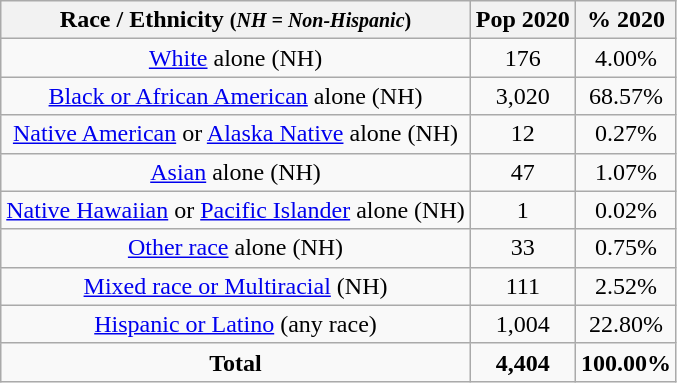<table class="wikitable" style="text-align:center;">
<tr>
<th>Race / Ethnicity <small>(<em>NH = Non-Hispanic</em>)</small></th>
<th>Pop 2020</th>
<th>% 2020</th>
</tr>
<tr>
<td><a href='#'>White</a> alone (NH)</td>
<td>176</td>
<td>4.00%</td>
</tr>
<tr>
<td><a href='#'>Black or African American</a> alone (NH)</td>
<td>3,020</td>
<td>68.57%</td>
</tr>
<tr>
<td><a href='#'>Native American</a> or <a href='#'>Alaska Native</a> alone (NH)</td>
<td>12 </td>
<td>0.27%</td>
</tr>
<tr>
<td><a href='#'>Asian</a> alone (NH)</td>
<td>47 </td>
<td>1.07%</td>
</tr>
<tr>
<td><a href='#'>Native Hawaiian</a> or <a href='#'>Pacific Islander</a> alone (NH)</td>
<td>1 </td>
<td>0.02%</td>
</tr>
<tr>
<td><a href='#'>Other race</a> alone (NH)</td>
<td>33</td>
<td>0.75%</td>
</tr>
<tr>
<td><a href='#'>Mixed race or Multiracial</a> (NH)</td>
<td>111</td>
<td>2.52%</td>
</tr>
<tr>
<td><a href='#'>Hispanic or Latino</a> (any race)</td>
<td>1,004</td>
<td>22.80%</td>
</tr>
<tr>
<td><strong>Total</strong></td>
<td><strong>4,404</strong></td>
<td><strong>100.00%</strong></td>
</tr>
</table>
